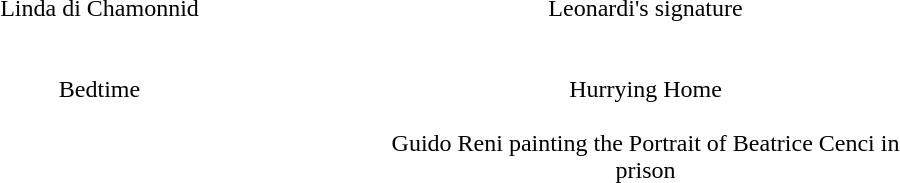<table border="0">
<tr>
<td align="center" width="360px" valign="top"><br>Linda di Chamonnid<br><br><br>Bedtime</td>
<td align="center" width="360px" valign="top"><br>Leonardi's signature<br><br><br>Hurrying Home<br>
<br>Guido Reni painting the Portrait of Beatrice Cenci in prison</td>
</tr>
<tr>
</tr>
</table>
